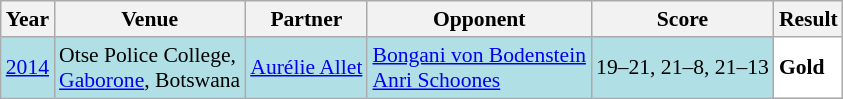<table class="sortable wikitable" style="font-size: 90%;">
<tr>
<th>Year</th>
<th>Venue</th>
<th>Partner</th>
<th>Opponent</th>
<th>Score</th>
<th>Result</th>
</tr>
<tr style="background:#B0E0E6">
<td align="center"><a href='#'>2014</a></td>
<td align="left">Otse Police College,<br><a href='#'>Gaborone</a>, Botswana</td>
<td align="left"> <a href='#'>Aurélie Allet</a></td>
<td align="left"> <a href='#'>Bongani von Bodenstein</a> <br>  <a href='#'>Anri Schoones</a></td>
<td align="left">19–21, 21–8, 21–13</td>
<td style="text-align:left; background:white"> <strong>Gold</strong></td>
</tr>
</table>
